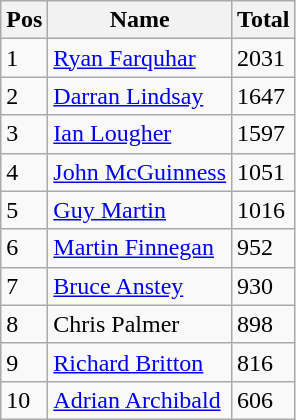<table class="wikitable" border="1">
<tr>
<th>Pos</th>
<th>Name</th>
<th>Total</th>
</tr>
<tr>
<td>1</td>
<td><a href='#'>Ryan Farquhar</a></td>
<td>2031</td>
</tr>
<tr>
<td>2</td>
<td><a href='#'>Darran Lindsay</a></td>
<td>1647</td>
</tr>
<tr>
<td>3</td>
<td><a href='#'>Ian Lougher</a></td>
<td>1597</td>
</tr>
<tr>
<td>4</td>
<td><a href='#'>John McGuinness</a></td>
<td>1051</td>
</tr>
<tr>
<td>5</td>
<td><a href='#'>Guy Martin</a></td>
<td>1016</td>
</tr>
<tr>
<td>6</td>
<td><a href='#'>Martin Finnegan</a></td>
<td>952</td>
</tr>
<tr>
<td>7</td>
<td><a href='#'>Bruce Anstey</a></td>
<td>930</td>
</tr>
<tr>
<td>8</td>
<td>Chris Palmer</td>
<td>898</td>
</tr>
<tr>
<td>9</td>
<td><a href='#'>Richard Britton</a></td>
<td>816</td>
</tr>
<tr>
<td>10</td>
<td><a href='#'>Adrian Archibald</a></td>
<td>606</td>
</tr>
</table>
